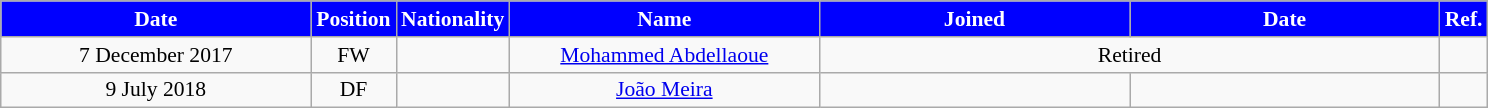<table class="wikitable"  style="text-align:center; font-size:90%; ">
<tr>
<th style="background:#00f; color:white; width:200px;">Date</th>
<th style="background:#00f; color:white; width:50px;">Position</th>
<th style="background:#00f; color:white; width:50px;">Nationality</th>
<th style="background:#00f; color:white; width:200px;">Name</th>
<th style="background:#00f; color:white; width:200px;">Joined</th>
<th style="background:#00f; color:white; width:200px;">Date</th>
<th style="background:#00f; color:white; width:25px;">Ref.</th>
</tr>
<tr>
<td>7 December 2017</td>
<td>FW</td>
<td></td>
<td><a href='#'>Mohammed Abdellaoue</a></td>
<td colspan="2">Retired</td>
<td></td>
</tr>
<tr>
<td>9 July 2018</td>
<td>DF</td>
<td></td>
<td><a href='#'>João Meira</a></td>
<td></td>
<td></td>
<td></td>
</tr>
</table>
